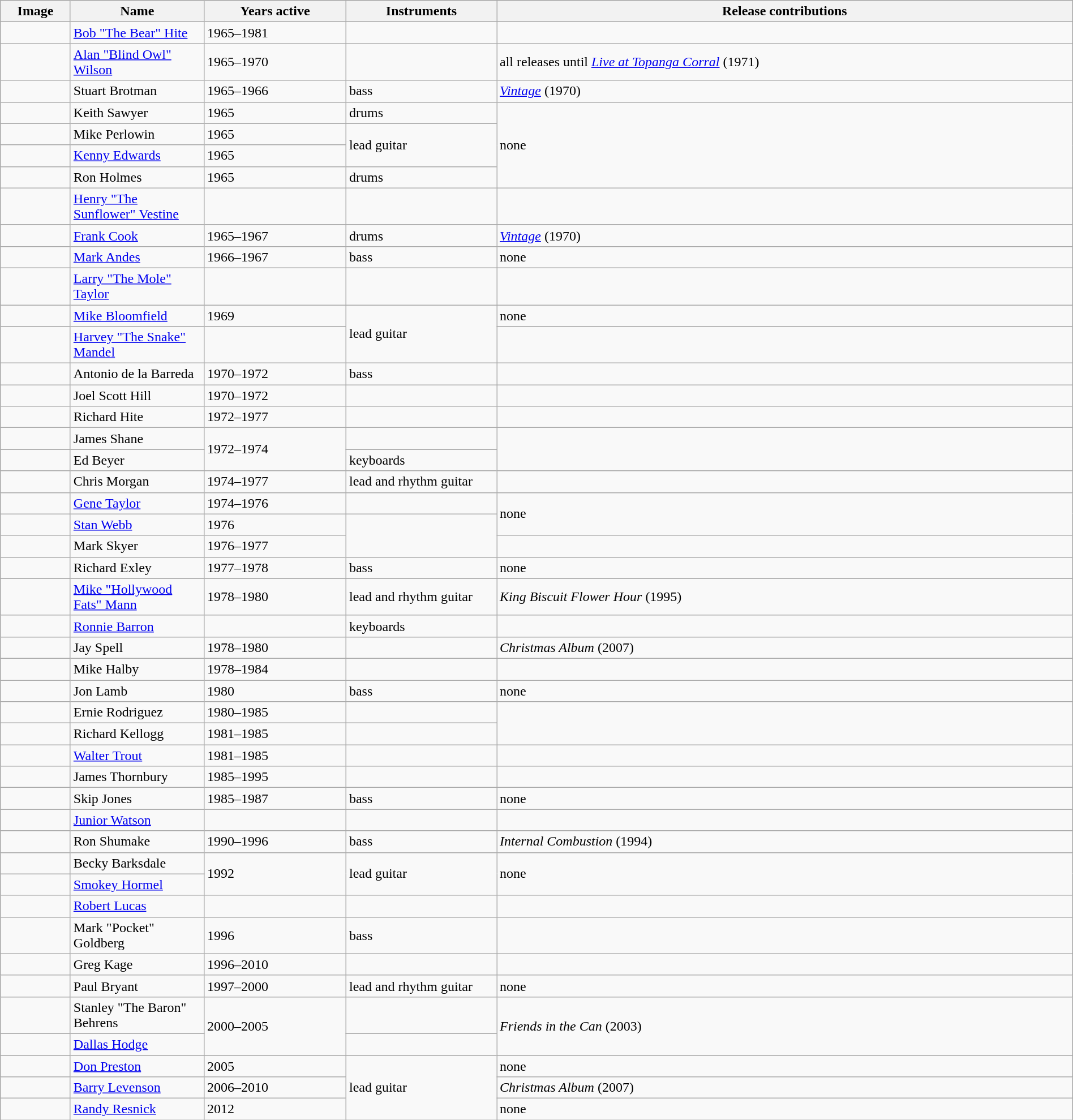<table class="wikitable" width="100%" border="1">
<tr>
<th width="75">Image</th>
<th width="150">Name</th>
<th width="160">Years active</th>
<th width="170">Instruments</th>
<th>Release contributions</th>
</tr>
<tr>
<td></td>
<td><a href='#'>Bob "The Bear" Hite</a></td>
<td>1965–1981 </td>
<td></td>
<td></td>
</tr>
<tr>
<td></td>
<td><a href='#'>Alan "Blind Owl" Wilson</a></td>
<td>1965–1970 </td>
<td></td>
<td>all releases until <em><a href='#'>Live at Topanga Corral</a></em> (1971)</td>
</tr>
<tr>
<td></td>
<td>Stuart Brotman</td>
<td>1965–1966</td>
<td>bass</td>
<td><em><a href='#'>Vintage</a></em> (1970)</td>
</tr>
<tr>
<td></td>
<td>Keith Sawyer</td>
<td>1965</td>
<td>drums</td>
<td rowspan="4">none</td>
</tr>
<tr>
<td></td>
<td>Mike Perlowin</td>
<td>1965 </td>
<td rowspan="2">lead guitar</td>
</tr>
<tr>
<td></td>
<td><a href='#'>Kenny Edwards</a></td>
<td>1965 </td>
</tr>
<tr>
<td></td>
<td>Ron Holmes</td>
<td>1965 </td>
<td>drums</td>
</tr>
<tr>
<td></td>
<td><a href='#'>Henry "The Sunflower" Vestine</a></td>
<td></td>
<td></td>
<td></td>
</tr>
<tr>
<td></td>
<td><a href='#'>Frank Cook</a></td>
<td>1965–1967 </td>
<td>drums</td>
<td><em><a href='#'>Vintage</a></em> (1970)</td>
</tr>
<tr>
<td></td>
<td><a href='#'>Mark Andes</a></td>
<td>1966–1967</td>
<td>bass</td>
<td>none</td>
</tr>
<tr>
<td></td>
<td><a href='#'>Larry "The Mole" Taylor</a></td>
<td></td>
<td></td>
<td></td>
</tr>
<tr>
<td></td>
<td><a href='#'>Mike Bloomfield</a></td>
<td>1969 </td>
<td rowspan="2">lead guitar</td>
<td>none</td>
</tr>
<tr>
<td></td>
<td><a href='#'>Harvey "The Snake" Mandel</a></td>
<td></td>
<td></td>
</tr>
<tr>
<td></td>
<td>Antonio de la Barreda</td>
<td>1970–1972 </td>
<td>bass</td>
<td></td>
</tr>
<tr>
<td></td>
<td>Joel Scott Hill</td>
<td>1970–1972 </td>
<td></td>
<td></td>
</tr>
<tr>
<td></td>
<td>Richard Hite</td>
<td>1972–1977 </td>
<td></td>
<td></td>
</tr>
<tr>
<td></td>
<td>James Shane</td>
<td rowspan="2">1972–1974</td>
<td></td>
<td rowspan="2"></td>
</tr>
<tr>
<td></td>
<td>Ed Beyer</td>
<td>keyboards</td>
</tr>
<tr>
<td></td>
<td>Chris Morgan</td>
<td>1974–1977 </td>
<td>lead and rhythm guitar</td>
<td></td>
</tr>
<tr>
<td></td>
<td><a href='#'>Gene Taylor</a></td>
<td>1974–1976 </td>
<td></td>
<td rowspan="2">none</td>
</tr>
<tr>
<td></td>
<td><a href='#'>Stan Webb</a></td>
<td>1976</td>
<td rowspan="2"></td>
</tr>
<tr>
<td></td>
<td>Mark Skyer</td>
<td>1976–1977</td>
<td></td>
</tr>
<tr>
<td></td>
<td>Richard Exley</td>
<td>1977–1978</td>
<td>bass</td>
<td>none</td>
</tr>
<tr>
<td></td>
<td><a href='#'>Mike "Hollywood Fats" Mann</a></td>
<td>1978–1980 </td>
<td>lead and rhythm guitar</td>
<td><em>King Biscuit Flower Hour</em> (1995)</td>
</tr>
<tr>
<td></td>
<td><a href='#'>Ronnie Barron</a></td>
<td></td>
<td>keyboards</td>
<td></td>
</tr>
<tr>
<td></td>
<td>Jay Spell</td>
<td>1978–1980 </td>
<td></td>
<td><em>Christmas Album</em> (2007)</td>
</tr>
<tr>
<td></td>
<td>Mike Halby</td>
<td>1978–1984 </td>
<td></td>
<td></td>
</tr>
<tr>
<td></td>
<td>Jon Lamb</td>
<td>1980</td>
<td>bass</td>
<td>none</td>
</tr>
<tr>
<td></td>
<td>Ernie Rodriguez</td>
<td>1980–1985</td>
<td></td>
<td rowspan="2"></td>
</tr>
<tr>
<td></td>
<td>Richard Kellogg</td>
<td>1981–1985 </td>
<td></td>
</tr>
<tr>
<td></td>
<td><a href='#'>Walter Trout</a></td>
<td>1981–1985</td>
<td></td>
<td></td>
</tr>
<tr>
<td></td>
<td>James Thornbury</td>
<td>1985–1995 </td>
<td></td>
<td></td>
</tr>
<tr>
<td></td>
<td>Skip Jones</td>
<td>1985–1987</td>
<td>bass</td>
<td>none</td>
</tr>
<tr>
<td></td>
<td><a href='#'>Junior Watson</a></td>
<td></td>
<td></td>
<td></td>
</tr>
<tr>
<td></td>
<td>Ron Shumake</td>
<td>1990–1996 </td>
<td>bass</td>
<td><em>Internal Combustion</em> (1994)</td>
</tr>
<tr>
<td></td>
<td>Becky Barksdale</td>
<td rowspan="2">1992</td>
<td rowspan="2">lead guitar</td>
<td rowspan="2">none</td>
</tr>
<tr>
<td></td>
<td><a href='#'>Smokey Hormel</a></td>
</tr>
<tr>
<td></td>
<td><a href='#'>Robert Lucas</a></td>
<td></td>
<td></td>
<td></td>
</tr>
<tr>
<td></td>
<td>Mark "Pocket" Goldberg</td>
<td>1996</td>
<td>bass</td>
<td></td>
</tr>
<tr>
<td></td>
<td>Greg Kage</td>
<td>1996–2010</td>
<td></td>
<td></td>
</tr>
<tr>
<td></td>
<td>Paul Bryant</td>
<td>1997–2000</td>
<td>lead and rhythm guitar</td>
<td>none</td>
</tr>
<tr>
<td></td>
<td>Stanley "The Baron" Behrens</td>
<td rowspan="2">2000–2005</td>
<td></td>
<td rowspan="2"><em>Friends in the Can</em> (2003)</td>
</tr>
<tr>
<td></td>
<td><a href='#'>Dallas Hodge</a></td>
<td></td>
</tr>
<tr>
<td></td>
<td><a href='#'>Don Preston</a></td>
<td>2005</td>
<td rowspan="3">lead guitar</td>
<td>none</td>
</tr>
<tr>
<td></td>
<td><a href='#'>Barry Levenson</a></td>
<td>2006–2010</td>
<td><em>Christmas Album</em> (2007)</td>
</tr>
<tr>
<td></td>
<td><a href='#'>Randy Resnick</a></td>
<td>2012 </td>
<td>none</td>
</tr>
</table>
